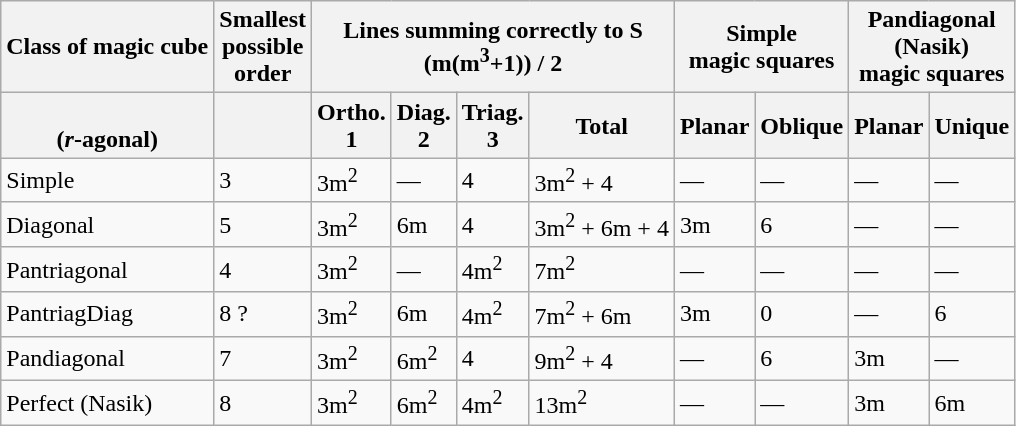<table class="wikitable">
<tr>
<th>Class of magic cube</th>
<th>Smallest<br>possible<br>order</th>
<th colspan=4>Lines summing correctly to S<br>(m(m<sup>3</sup>+1)) / 2</th>
<th colspan=2>Simple<br>magic squares</th>
<th colspan=2>Pandiagonal<br>(Nasik)<br>magic squares</th>
</tr>
<tr>
<th><br>(<em>r</em>-agonal)</th>
<th></th>
<th>Ortho.<br>1</th>
<th>Diag.<br>2</th>
<th>Triag.<br>3</th>
<th>Total</th>
<th>Planar</th>
<th>Oblique</th>
<th>Planar</th>
<th>Unique</th>
</tr>
<tr>
<td>Simple</td>
<td>3</td>
<td>3m<sup>2</sup></td>
<td>—</td>
<td>4</td>
<td>3m<sup>2</sup> + 4</td>
<td>—</td>
<td>—</td>
<td>—</td>
<td>—</td>
</tr>
<tr>
<td>Diagonal</td>
<td>5</td>
<td>3m<sup>2</sup></td>
<td>6m</td>
<td>4</td>
<td>3m<sup>2</sup> + 6m + 4</td>
<td>3m</td>
<td>6</td>
<td>—</td>
<td>—</td>
</tr>
<tr>
<td>Pantriagonal</td>
<td>4</td>
<td>3m<sup>2</sup></td>
<td>—</td>
<td>4m<sup>2</sup></td>
<td>7m<sup>2</sup></td>
<td>—</td>
<td>—</td>
<td>—</td>
<td>—</td>
</tr>
<tr>
<td>PantriagDiag</td>
<td>8 ?</td>
<td>3m<sup>2</sup></td>
<td>6m</td>
<td>4m<sup>2</sup></td>
<td>7m<sup>2</sup> + 6m</td>
<td>3m</td>
<td>0</td>
<td>—</td>
<td>6</td>
</tr>
<tr>
<td>Pandiagonal</td>
<td>7</td>
<td>3m<sup>2</sup></td>
<td>6m<sup>2</sup></td>
<td>4</td>
<td>9m<sup>2</sup> + 4</td>
<td>—</td>
<td>6</td>
<td>3m</td>
<td>—</td>
</tr>
<tr>
<td>Perfect (Nasik)</td>
<td>8</td>
<td>3m<sup>2</sup></td>
<td>6m<sup>2</sup></td>
<td>4m<sup>2</sup></td>
<td>13m<sup>2</sup></td>
<td>—</td>
<td>—</td>
<td>3m</td>
<td>6m</td>
</tr>
</table>
